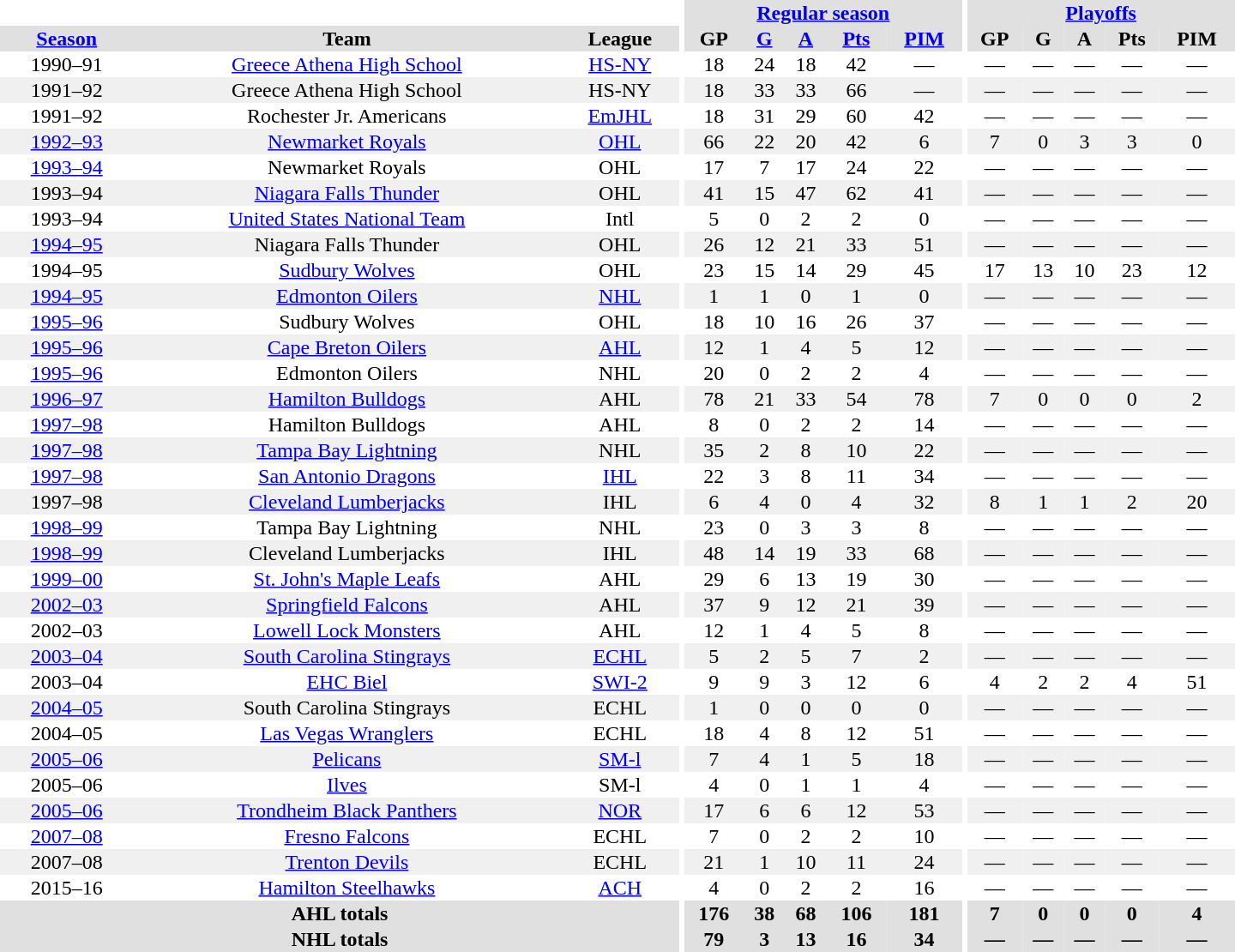<table border="0" cellpadding="1" cellspacing="0" style="text-align:center; width:60em">
<tr bgcolor="#e0e0e0">
<th colspan="3" bgcolor="#ffffff"></th>
<th rowspan="100" bgcolor="#ffffff"></th>
<th colspan="5"><a href='#'>Regular season</a></th>
<th rowspan="100" bgcolor="#ffffff"></th>
<th colspan="5"><a href='#'>Playoffs</a></th>
</tr>
<tr bgcolor="#e0e0e0">
<th><a href='#'>Season</a></th>
<th>Team</th>
<th>League</th>
<th>GP</th>
<th><a href='#'>G</a></th>
<th><a href='#'>A</a></th>
<th><a href='#'>Pts</a></th>
<th><a href='#'>PIM</a></th>
<th>GP</th>
<th>G</th>
<th>A</th>
<th>Pts</th>
<th>PIM</th>
</tr>
<tr>
<td>1990–91</td>
<td><a href='#'>Greece Athena High School</a></td>
<td><a href='#'>HS-NY</a></td>
<td>18</td>
<td>24</td>
<td>18</td>
<td>42</td>
<td>—</td>
<td>—</td>
<td>—</td>
<td>—</td>
<td>—</td>
<td>—</td>
</tr>
<tr bgcolor="#f0f0f0">
<td>1991–92</td>
<td>Greece Athena High School</td>
<td>HS-NY</td>
<td>18</td>
<td>33</td>
<td>33</td>
<td>66</td>
<td>—</td>
<td>—</td>
<td>—</td>
<td>—</td>
<td>—</td>
<td>—</td>
</tr>
<tr>
<td>1991–92</td>
<td>Rochester Jr. Americans</td>
<td><a href='#'>EmJHL</a></td>
<td>18</td>
<td>31</td>
<td>29</td>
<td>60</td>
<td>42</td>
<td>—</td>
<td>—</td>
<td>—</td>
<td>—</td>
<td>—</td>
</tr>
<tr bgcolor="#f0f0f0">
<td><a href='#'>1992–93</a></td>
<td><a href='#'>Newmarket Royals</a></td>
<td><a href='#'>OHL</a></td>
<td>66</td>
<td>22</td>
<td>20</td>
<td>42</td>
<td>6</td>
<td>7</td>
<td>0</td>
<td>3</td>
<td>3</td>
<td>0</td>
</tr>
<tr>
<td><a href='#'>1993–94</a></td>
<td>Newmarket Royals</td>
<td>OHL</td>
<td>17</td>
<td>7</td>
<td>17</td>
<td>24</td>
<td>22</td>
<td>—</td>
<td>—</td>
<td>—</td>
<td>—</td>
<td>—</td>
</tr>
<tr bgcolor="#f0f0f0">
<td>1993–94</td>
<td><a href='#'>Niagara Falls Thunder</a></td>
<td>OHL</td>
<td>41</td>
<td>15</td>
<td>47</td>
<td>62</td>
<td>41</td>
<td>—</td>
<td>—</td>
<td>—</td>
<td>—</td>
<td>—</td>
</tr>
<tr>
<td>1993–94</td>
<td><a href='#'>United States National Team</a></td>
<td>Intl</td>
<td>5</td>
<td>0</td>
<td>2</td>
<td>2</td>
<td>0</td>
<td>—</td>
<td>—</td>
<td>—</td>
<td>—</td>
<td>—</td>
</tr>
<tr bgcolor="#f0f0f0">
<td><a href='#'>1994–95</a></td>
<td>Niagara Falls Thunder</td>
<td>OHL</td>
<td>26</td>
<td>12</td>
<td>21</td>
<td>33</td>
<td>51</td>
<td>—</td>
<td>—</td>
<td>—</td>
<td>—</td>
<td>—</td>
</tr>
<tr>
<td>1994–95</td>
<td><a href='#'>Sudbury Wolves</a></td>
<td>OHL</td>
<td>23</td>
<td>15</td>
<td>14</td>
<td>29</td>
<td>45</td>
<td>17</td>
<td>13</td>
<td>10</td>
<td>23</td>
<td>12</td>
</tr>
<tr bgcolor="#f0f0f0">
<td><a href='#'>1994–95</a></td>
<td><a href='#'>Edmonton Oilers</a></td>
<td><a href='#'>NHL</a></td>
<td>1</td>
<td>1</td>
<td>0</td>
<td>1</td>
<td>0</td>
<td>—</td>
<td>—</td>
<td>—</td>
<td>—</td>
<td>—</td>
</tr>
<tr>
<td><a href='#'>1995–96</a></td>
<td>Sudbury Wolves</td>
<td>OHL</td>
<td>18</td>
<td>10</td>
<td>16</td>
<td>26</td>
<td>37</td>
<td>—</td>
<td>—</td>
<td>—</td>
<td>—</td>
<td>—</td>
</tr>
<tr bgcolor="#f0f0f0">
<td><a href='#'>1995–96</a></td>
<td><a href='#'>Cape Breton Oilers</a></td>
<td><a href='#'>AHL</a></td>
<td>12</td>
<td>1</td>
<td>4</td>
<td>5</td>
<td>12</td>
<td>—</td>
<td>—</td>
<td>—</td>
<td>—</td>
<td>—</td>
</tr>
<tr>
<td><a href='#'>1995–96</a></td>
<td>Edmonton Oilers</td>
<td>NHL</td>
<td>20</td>
<td>0</td>
<td>2</td>
<td>2</td>
<td>4</td>
<td>—</td>
<td>—</td>
<td>—</td>
<td>—</td>
<td>—</td>
</tr>
<tr bgcolor="#f0f0f0">
<td><a href='#'>1996–97</a></td>
<td><a href='#'>Hamilton Bulldogs</a></td>
<td>AHL</td>
<td>78</td>
<td>21</td>
<td>33</td>
<td>54</td>
<td>78</td>
<td>7</td>
<td>0</td>
<td>0</td>
<td>0</td>
<td>2</td>
</tr>
<tr>
<td><a href='#'>1997–98</a></td>
<td>Hamilton Bulldogs</td>
<td>AHL</td>
<td>8</td>
<td>0</td>
<td>2</td>
<td>2</td>
<td>14</td>
<td>—</td>
<td>—</td>
<td>—</td>
<td>—</td>
<td>—</td>
</tr>
<tr bgcolor="#f0f0f0">
<td><a href='#'>1997–98</a></td>
<td><a href='#'>Tampa Bay Lightning</a></td>
<td>NHL</td>
<td>35</td>
<td>2</td>
<td>8</td>
<td>10</td>
<td>22</td>
<td>—</td>
<td>—</td>
<td>—</td>
<td>—</td>
<td>—</td>
</tr>
<tr>
<td><a href='#'>1997–98</a></td>
<td><a href='#'>San Antonio Dragons</a></td>
<td><a href='#'>IHL</a></td>
<td>22</td>
<td>3</td>
<td>8</td>
<td>11</td>
<td>34</td>
<td>—</td>
<td>—</td>
<td>—</td>
<td>—</td>
<td>—</td>
</tr>
<tr bgcolor="#f0f0f0">
<td>1997–98</td>
<td><a href='#'>Cleveland Lumberjacks</a></td>
<td>IHL</td>
<td>6</td>
<td>4</td>
<td>0</td>
<td>4</td>
<td>32</td>
<td>8</td>
<td>1</td>
<td>1</td>
<td>2</td>
<td>20</td>
</tr>
<tr>
<td><a href='#'>1998–99</a></td>
<td>Tampa Bay Lightning</td>
<td>NHL</td>
<td>23</td>
<td>0</td>
<td>3</td>
<td>3</td>
<td>8</td>
<td>—</td>
<td>—</td>
<td>—</td>
<td>—</td>
<td>—</td>
</tr>
<tr bgcolor="#f0f0f0">
<td><a href='#'>1998–99</a></td>
<td>Cleveland Lumberjacks</td>
<td>IHL</td>
<td>48</td>
<td>14</td>
<td>19</td>
<td>33</td>
<td>68</td>
<td>—</td>
<td>—</td>
<td>—</td>
<td>—</td>
<td>—</td>
</tr>
<tr>
<td><a href='#'>1999–00</a></td>
<td><a href='#'>St. John's Maple Leafs</a></td>
<td>AHL</td>
<td>29</td>
<td>6</td>
<td>13</td>
<td>19</td>
<td>30</td>
<td>—</td>
<td>—</td>
<td>—</td>
<td>—</td>
<td>—</td>
</tr>
<tr bgcolor="#f0f0f0">
<td><a href='#'>2002–03</a></td>
<td><a href='#'>Springfield Falcons</a></td>
<td>AHL</td>
<td>37</td>
<td>9</td>
<td>12</td>
<td>21</td>
<td>39</td>
<td>—</td>
<td>—</td>
<td>—</td>
<td>—</td>
<td>—</td>
</tr>
<tr>
<td>2002–03</td>
<td><a href='#'>Lowell Lock Monsters</a></td>
<td>AHL</td>
<td>12</td>
<td>1</td>
<td>4</td>
<td>5</td>
<td>8</td>
<td>—</td>
<td>—</td>
<td>—</td>
<td>—</td>
<td>—</td>
</tr>
<tr bgcolor="#f0f0f0">
<td><a href='#'>2003–04</a></td>
<td><a href='#'>South Carolina Stingrays</a></td>
<td><a href='#'>ECHL</a></td>
<td>5</td>
<td>2</td>
<td>5</td>
<td>7</td>
<td>2</td>
<td>—</td>
<td>—</td>
<td>—</td>
<td>—</td>
<td>—</td>
</tr>
<tr>
<td>2003–04</td>
<td><a href='#'>EHC Biel</a></td>
<td><a href='#'>SWI-2</a></td>
<td>9</td>
<td>9</td>
<td>3</td>
<td>12</td>
<td>6</td>
<td>4</td>
<td>2</td>
<td>2</td>
<td>4</td>
<td>51</td>
</tr>
<tr bgcolor="#f0f0f0">
<td><a href='#'>2004–05</a></td>
<td>South Carolina Stingrays</td>
<td>ECHL</td>
<td>1</td>
<td>0</td>
<td>0</td>
<td>0</td>
<td>0</td>
<td>—</td>
<td>—</td>
<td>—</td>
<td>—</td>
<td>—</td>
</tr>
<tr>
<td>2004–05</td>
<td><a href='#'>Las Vegas Wranglers</a></td>
<td>ECHL</td>
<td>18</td>
<td>4</td>
<td>8</td>
<td>12</td>
<td>51</td>
<td>—</td>
<td>—</td>
<td>—</td>
<td>—</td>
<td>—</td>
</tr>
<tr bgcolor="#f0f0f0">
<td><a href='#'>2005–06</a></td>
<td><a href='#'>Pelicans</a></td>
<td><a href='#'>SM-l</a></td>
<td>7</td>
<td>4</td>
<td>1</td>
<td>5</td>
<td>18</td>
<td>—</td>
<td>—</td>
<td>—</td>
<td>—</td>
<td>—</td>
</tr>
<tr>
<td>2005–06</td>
<td><a href='#'>Ilves</a></td>
<td>SM-l</td>
<td>4</td>
<td>0</td>
<td>1</td>
<td>1</td>
<td>4</td>
<td>—</td>
<td>—</td>
<td>—</td>
<td>—</td>
<td>—</td>
</tr>
<tr bgcolor="#f0f0f0">
<td><a href='#'>2005–06</a></td>
<td><a href='#'>Trondheim Black Panthers</a></td>
<td><a href='#'>NOR</a></td>
<td>17</td>
<td>6</td>
<td>6</td>
<td>12</td>
<td>53</td>
<td>—</td>
<td>—</td>
<td>—</td>
<td>—</td>
<td>—</td>
</tr>
<tr>
<td><a href='#'>2007–08</a></td>
<td><a href='#'>Fresno Falcons</a></td>
<td>ECHL</td>
<td>7</td>
<td>0</td>
<td>2</td>
<td>2</td>
<td>10</td>
<td>—</td>
<td>—</td>
<td>—</td>
<td>—</td>
<td>—</td>
</tr>
<tr bgcolor="#f0f0f0">
<td>2007–08</td>
<td><a href='#'>Trenton Devils</a></td>
<td>ECHL</td>
<td>21</td>
<td>1</td>
<td>10</td>
<td>11</td>
<td>24</td>
<td>—</td>
<td>—</td>
<td>—</td>
<td>—</td>
<td>—</td>
</tr>
<tr>
<td>2015–16</td>
<td><a href='#'>Hamilton Steelhawks</a></td>
<td><a href='#'>ACH</a></td>
<td>4</td>
<td>0</td>
<td>2</td>
<td>2</td>
<td>16</td>
<td>—</td>
<td>—</td>
<td>—</td>
<td>—</td>
<td>—</td>
</tr>
<tr bgcolor="#e0e0e0">
<th colspan="3">AHL totals</th>
<th>176</th>
<th>38</th>
<th>68</th>
<th>106</th>
<th>181</th>
<th>7</th>
<th>0</th>
<th>0</th>
<th>0</th>
<th>4</th>
</tr>
<tr bgcolor="#e0e0e0">
<th colspan="3">NHL totals</th>
<th>79</th>
<th>3</th>
<th>13</th>
<th>16</th>
<th>34</th>
<th>—</th>
<th>—</th>
<th>—</th>
<th>—</th>
<th>—</th>
</tr>
</table>
